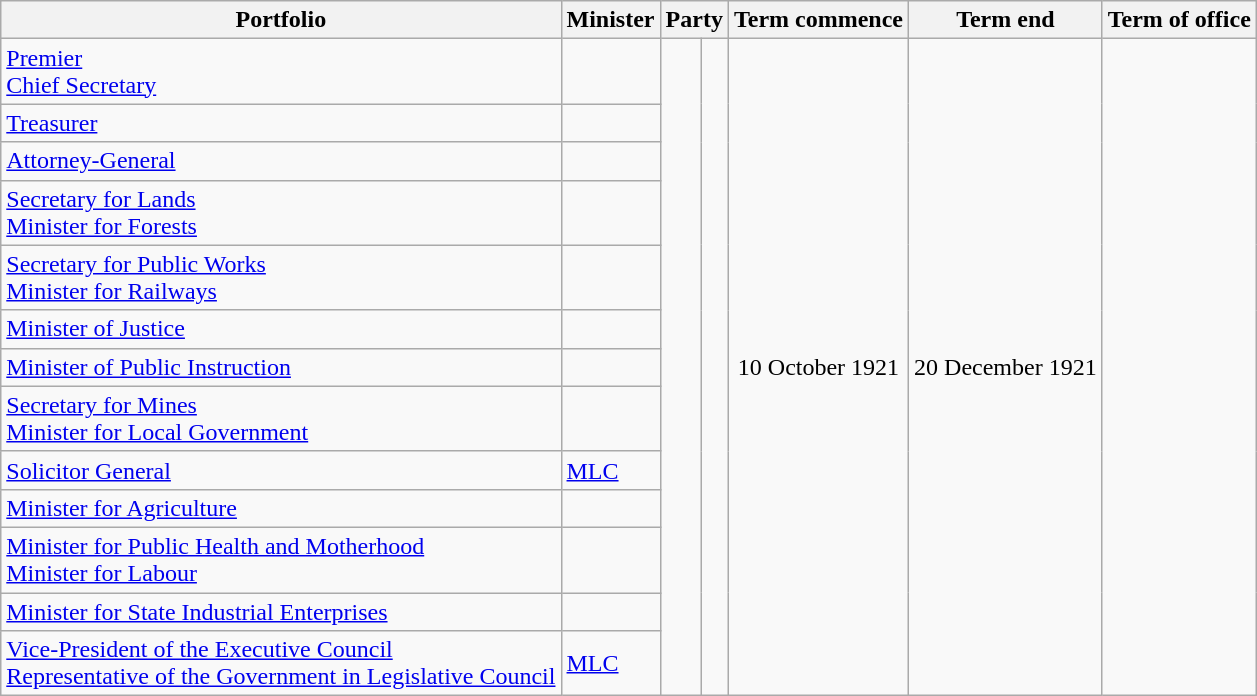<table class="wikitable sortable">
<tr>
<th>Portfolio</th>
<th>Minister</th>
<th colspan="2">Party</th>
<th>Term commence</th>
<th>Term end</th>
<th>Term of office</th>
</tr>
<tr>
<td><a href='#'>Premier</a><br><a href='#'>Chief Secretary</a></td>
<td></td>
<td rowspan="13" > </td>
<td rowspan="13"></td>
<td rowspan=13 align="center">10 October 1921</td>
<td rowspan=13 align="center">20 December 1921</td>
<td rowspan=13 align="center"></td>
</tr>
<tr>
<td><a href='#'>Treasurer</a></td>
<td></td>
</tr>
<tr>
<td><a href='#'>Attorney-General</a></td>
<td></td>
</tr>
<tr>
<td><a href='#'>Secretary for Lands</a><br><a href='#'>Minister for Forests</a></td>
<td></td>
</tr>
<tr>
<td><a href='#'>Secretary for Public Works</a><br><a href='#'>Minister for Railways</a></td>
<td></td>
</tr>
<tr>
<td><a href='#'>Minister of Justice</a></td>
<td></td>
</tr>
<tr>
<td><a href='#'>Minister of Public Instruction</a></td>
<td></td>
</tr>
<tr>
<td><a href='#'>Secretary for Mines</a><br><a href='#'>Minister for Local Government</a></td>
<td></td>
</tr>
<tr>
<td><a href='#'>Solicitor General</a></td>
<td> <a href='#'>MLC</a></td>
</tr>
<tr>
<td><a href='#'>Minister for Agriculture</a></td>
<td></td>
</tr>
<tr>
<td><a href='#'>Minister for Public Health and Motherhood</a><br><a href='#'>Minister for Labour</a></td>
<td></td>
</tr>
<tr>
<td><a href='#'>Minister for State Industrial Enterprises</a></td>
<td></td>
</tr>
<tr>
<td><a href='#'>Vice-President of the Executive Council</a><br><a href='#'>Representative of the Government in Legislative Council</a></td>
<td> <a href='#'>MLC</a></td>
</tr>
</table>
